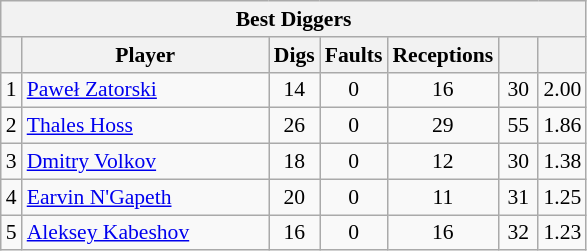<table class="wikitable sortable" style=font-size:90%>
<tr>
<th colspan=7>Best Diggers</th>
</tr>
<tr>
<th></th>
<th width=158>Player</th>
<th width=20>Digs</th>
<th width=20>Faults</th>
<th width=20>Receptions</th>
<th width=20></th>
<th width=20></th>
</tr>
<tr>
<td>1</td>
<td> <a href='#'>Paweł Zatorski</a></td>
<td align=center>14</td>
<td align=center>0</td>
<td align=center>16</td>
<td align=center>30</td>
<td align=center>2.00</td>
</tr>
<tr>
<td>2</td>
<td> <a href='#'>Thales Hoss</a></td>
<td align=center>26</td>
<td align=center>0</td>
<td align=center>29</td>
<td align=center>55</td>
<td align=center>1.86</td>
</tr>
<tr>
<td>3</td>
<td> <a href='#'>Dmitry Volkov</a></td>
<td align=center>18</td>
<td align=center>0</td>
<td align=center>12</td>
<td align=center>30</td>
<td align=center>1.38</td>
</tr>
<tr>
<td>4</td>
<td> <a href='#'>Earvin N'Gapeth</a></td>
<td align=center>20</td>
<td align=center>0</td>
<td align=center>11</td>
<td align=center>31</td>
<td align=center>1.25</td>
</tr>
<tr>
<td>5</td>
<td> <a href='#'>Aleksey Kabeshov</a></td>
<td align=center>16</td>
<td align=center>0</td>
<td align=center>16</td>
<td align=center>32</td>
<td align=center>1.23</td>
</tr>
</table>
